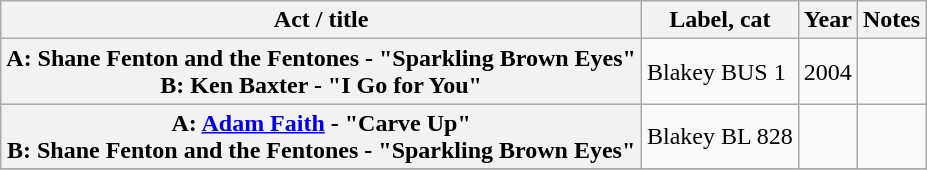<table class="wikitable plainrowheaders sortable">
<tr>
<th scope="col">Act / title</th>
<th scope="col">Label, cat</th>
<th scope="col">Year</th>
<th scope="col" class="unsortable">Notes</th>
</tr>
<tr>
<th scope="row"><strong>A</strong>: Shane Fenton and the Fentones - "Sparkling Brown Eyes"<br><strong>B</strong>: Ken Baxter - "I Go for You"</th>
<td>Blakey BUS 1</td>
<td>2004</td>
<td></td>
</tr>
<tr>
<th scope="row"><strong>A</strong>: <a href='#'>Adam Faith</a> - "Carve Up"<br><strong>B</strong>: Shane Fenton and the Fentones - "Sparkling Brown Eyes"</th>
<td>Blakey BL 828</td>
<td></td>
<td></td>
</tr>
<tr>
</tr>
</table>
